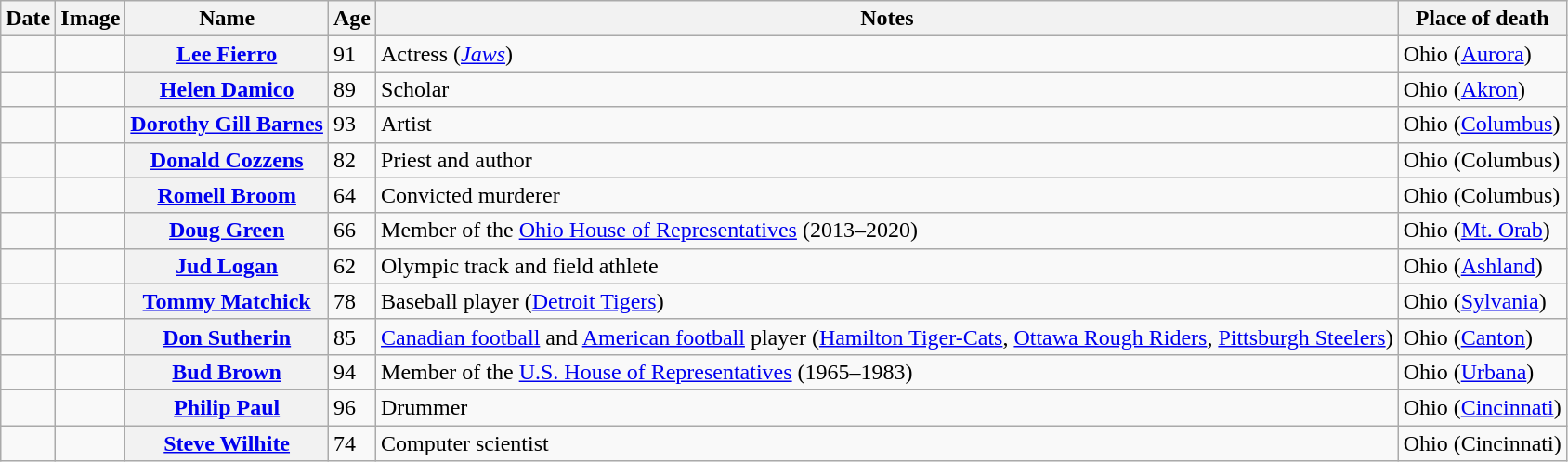<table class="wikitable sortable plainrowheaders">
<tr valign=bottom>
<th scope="col">Date</th>
<th scope="col">Image</th>
<th scope="col">Name</th>
<th scope="col">Age</th>
<th scope="col">Notes</th>
<th scope="col">Place of death</th>
</tr>
<tr>
<td></td>
<td></td>
<th scope="row"><a href='#'>Lee Fierro</a></th>
<td>91</td>
<td>Actress (<em><a href='#'>Jaws</a></em>)</td>
<td>Ohio (<a href='#'>Aurora</a>)</td>
</tr>
<tr>
<td></td>
<td></td>
<th scope="row"><a href='#'>Helen Damico</a></th>
<td>89</td>
<td>Scholar</td>
<td>Ohio (<a href='#'>Akron</a>)</td>
</tr>
<tr>
<td></td>
<td></td>
<th scope="row"><a href='#'>Dorothy Gill Barnes</a></th>
<td>93</td>
<td>Artist</td>
<td>Ohio (<a href='#'>Columbus</a>)</td>
</tr>
<tr>
<td></td>
<td></td>
<th scope="row"><a href='#'>Donald Cozzens</a></th>
<td>82</td>
<td>Priest and author</td>
<td>Ohio (Columbus)</td>
</tr>
<tr>
<td></td>
<td></td>
<th scope="row"><a href='#'>Romell Broom</a></th>
<td>64</td>
<td>Convicted murderer</td>
<td>Ohio (Columbus)</td>
</tr>
<tr>
<td></td>
<td></td>
<th scope="row"><a href='#'>Doug Green</a></th>
<td>66</td>
<td>Member of the <a href='#'>Ohio House of Representatives</a> (2013–2020)</td>
<td>Ohio (<a href='#'>Mt. Orab</a>)</td>
</tr>
<tr>
<td></td>
<td></td>
<th scope="row"><a href='#'>Jud Logan</a></th>
<td>62</td>
<td>Olympic track and field athlete</td>
<td>Ohio (<a href='#'>Ashland</a>)</td>
</tr>
<tr>
<td></td>
<td></td>
<th scope="row"><a href='#'>Tommy Matchick</a></th>
<td>78</td>
<td>Baseball player (<a href='#'>Detroit Tigers</a>)</td>
<td>Ohio (<a href='#'>Sylvania</a>)</td>
</tr>
<tr>
<td></td>
<td></td>
<th scope="row"><a href='#'>Don Sutherin</a></th>
<td>85</td>
<td><a href='#'>Canadian football</a> and <a href='#'>American football</a> player (<a href='#'>Hamilton Tiger-Cats</a>, <a href='#'>Ottawa Rough Riders</a>, <a href='#'>Pittsburgh Steelers</a>)</td>
<td>Ohio (<a href='#'>Canton</a>)</td>
</tr>
<tr>
<td></td>
<td></td>
<th scope="row"><a href='#'>Bud Brown</a></th>
<td>94</td>
<td>Member of the <a href='#'>U.S. House of Representatives</a> (1965–1983)</td>
<td>Ohio (<a href='#'>Urbana</a>)</td>
</tr>
<tr>
<td></td>
<td></td>
<th scope="row"><a href='#'>Philip Paul</a></th>
<td>96</td>
<td>Drummer</td>
<td>Ohio (<a href='#'>Cincinnati</a>)</td>
</tr>
<tr>
<td></td>
<td></td>
<th scope="row"><a href='#'>Steve Wilhite</a></th>
<td>74</td>
<td>Computer scientist</td>
<td>Ohio (Cincinnati)</td>
</tr>
</table>
